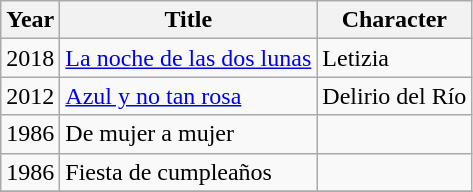<table class="wikitable">
<tr>
<th>Year</th>
<th>Title</th>
<th>Character</th>
</tr>
<tr>
<td>2018</td>
<td><a href='#'>La noche de las dos lunas</a></td>
<td>Letizia</td>
</tr>
<tr>
<td>2012</td>
<td><a href='#'>Azul y no tan rosa</a></td>
<td>Delirio del Río</td>
</tr>
<tr>
<td>1986</td>
<td>De mujer a mujer</td>
<td></td>
</tr>
<tr>
<td>1986</td>
<td>Fiesta de cumpleaños</td>
<td></td>
</tr>
<tr>
</tr>
</table>
